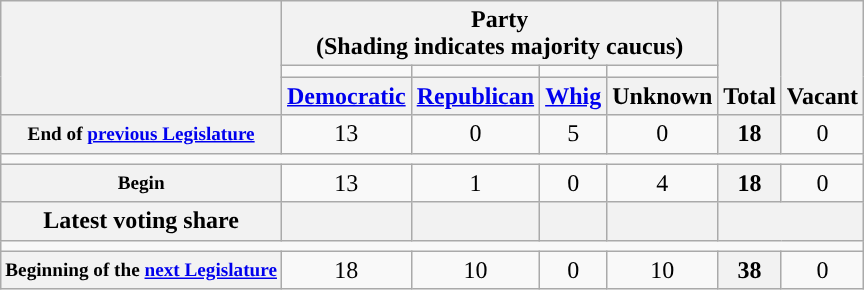<table class=wikitable style="text-align:center">
<tr style="vertical-align:bottom;">
<th rowspan=3></th>
<th colspan=4>Party <div>(Shading indicates majority caucus)</div></th>
<th rowspan=3>Total</th>
<th rowspan=3>Vacant</th>
</tr>
<tr style="height:5px">
<td style="background-color:"></td>
<td style="background-color:"></td>
<td style="background-color:"></td>
<td style="background-color:"></td>
</tr>
<tr>
<th><a href='#'>Democratic</a></th>
<th><a href='#'>Republican</a></th>
<th><a href='#'>Whig</a></th>
<th>Unknown</th>
</tr>
<tr>
<th style="white-space:nowrap; font-size:80%;">End of <a href='#'>previous Legislature</a></th>
<td>13</td>
<td>0</td>
<td>5</td>
<td>0</td>
<th>18</th>
<td>0</td>
</tr>
<tr>
<td colspan=7></td>
</tr>
<tr>
<th style="font-size:80%">Begin</th>
<td>13</td>
<td>1</td>
<td>0</td>
<td>4</td>
<th>18</th>
<td>0</td>
</tr>
<tr>
<th>Latest voting share</th>
<th></th>
<th></th>
<th></th>
<th></th>
<th colspan=2></th>
</tr>
<tr>
<td colspan=7></td>
</tr>
<tr>
<th style="white-space:nowrap; font-size:80%;">Beginning of the <a href='#'>next Legislature</a></th>
<td>18</td>
<td>10</td>
<td>0</td>
<td>10</td>
<th>38</th>
<td>0</td>
</tr>
</table>
